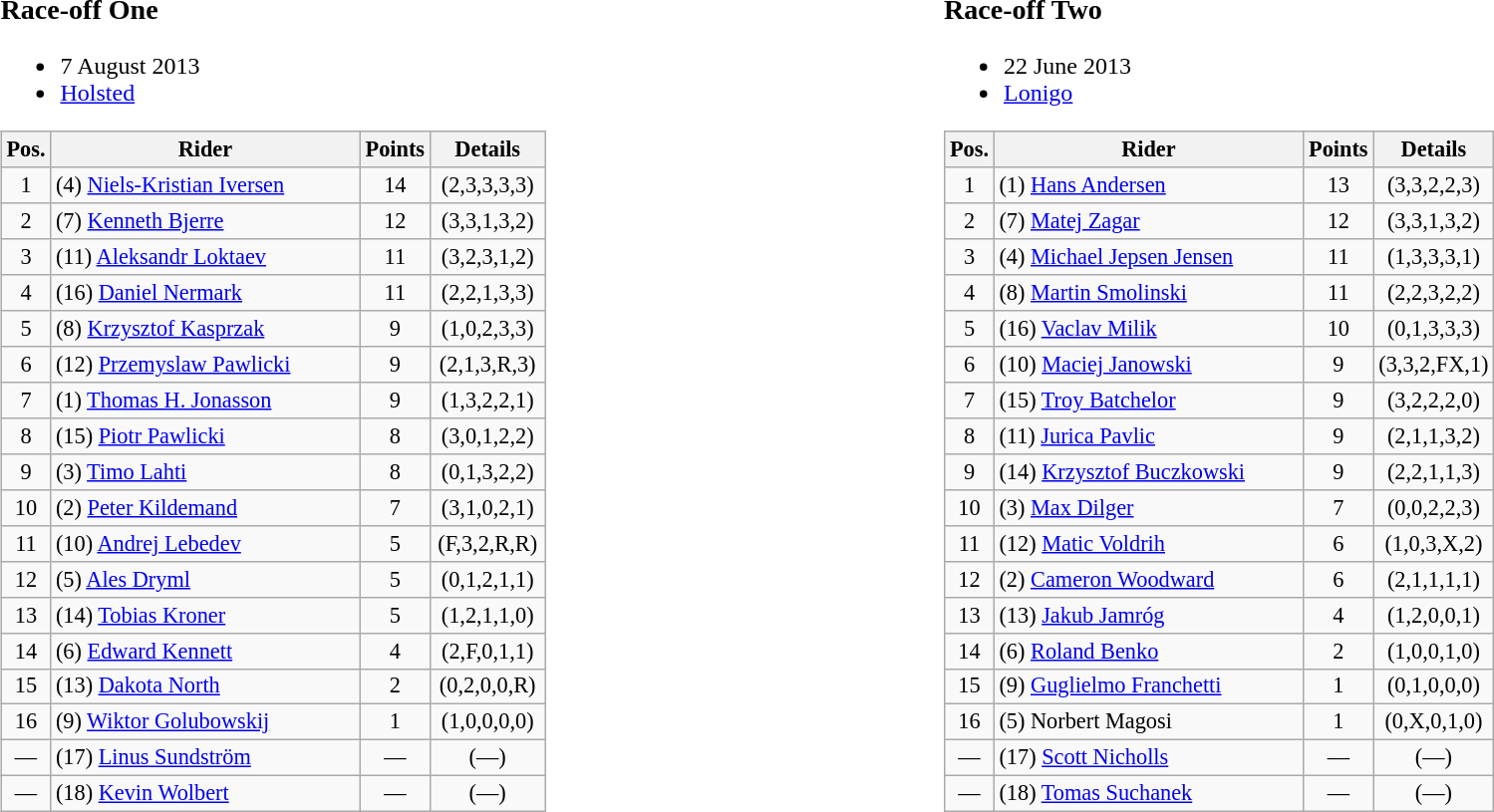<table width=100%>
<tr>
<td width=50% valign=top><br><h3>Race-off One</h3><ul><li>7 August 2013</li><li> <a href='#'>Holsted</a></li></ul><table class=wikitable style="font-size:93%;">
<tr>
<th width=25px>Pos.</th>
<th width=200px>Rider</th>
<th width=40px>Points</th>
<th width=70px>Details</th>
</tr>
<tr align=center >
<td>1</td>
<td align=left> (4) <a href='#'>Niels-Kristian Iversen</a></td>
<td>14</td>
<td>(2,3,3,3,3)</td>
</tr>
<tr align=center >
<td>2</td>
<td align=left> (7) <a href='#'>Kenneth Bjerre</a></td>
<td>12</td>
<td>(3,3,1,3,2)</td>
</tr>
<tr align=center>
<td>3</td>
<td align=left> (11) <a href='#'>Aleksandr Loktaev</a></td>
<td>11</td>
<td>(3,2,3,1,2)</td>
</tr>
<tr align=center >
<td>4</td>
<td align=left> (16) <a href='#'>Daniel Nermark</a></td>
<td>11</td>
<td>(2,2,1,3,3)</td>
</tr>
<tr align=center >
<td>5</td>
<td align=left> (8) <a href='#'>Krzysztof Kasprzak</a></td>
<td>9</td>
<td>(1,0,2,3,3)</td>
</tr>
<tr align=center>
<td>6</td>
<td align=left> (12) <a href='#'>Przemyslaw Pawlicki</a></td>
<td>9</td>
<td>(2,1,3,R,3)</td>
</tr>
<tr align=center >
<td>7</td>
<td align=left> (1) <a href='#'>Thomas H. Jonasson</a></td>
<td>9</td>
<td>(1,3,2,2,1)</td>
</tr>
<tr align=center >
<td>8</td>
<td align=left> (15) <a href='#'>Piotr Pawlicki</a></td>
<td>8</td>
<td>(3,0,1,2,2)</td>
</tr>
<tr align=center >
<td>9</td>
<td align=left> (3) <a href='#'>Timo Lahti</a></td>
<td>8</td>
<td>(0,1,3,2,2)</td>
</tr>
<tr align=center >
<td>10</td>
<td align=left> (2) <a href='#'>Peter Kildemand</a></td>
<td>7</td>
<td>(3,1,0,2,1)</td>
</tr>
<tr align=center>
<td>11</td>
<td align=left> (10) <a href='#'>Andrej Lebedev</a></td>
<td>5</td>
<td>(F,3,2,R,R)</td>
</tr>
<tr align=center>
<td>12</td>
<td align=left> (5) <a href='#'>Ales Dryml</a></td>
<td>5</td>
<td>(0,1,2,1,1)</td>
</tr>
<tr align=center>
<td>13</td>
<td align=left> (14) <a href='#'>Tobias Kroner</a></td>
<td>5</td>
<td>(1,2,1,1,0)</td>
</tr>
<tr align=center>
<td>14</td>
<td align=left> (6) <a href='#'>Edward Kennett</a></td>
<td>4</td>
<td>(2,F,0,1,1)</td>
</tr>
<tr align=center>
<td>15</td>
<td align=left> (13) <a href='#'>Dakota North</a></td>
<td>2</td>
<td>(0,2,0,0,R)</td>
</tr>
<tr align=center>
<td>16</td>
<td align=left> (9) <a href='#'>Wiktor Golubowskij</a></td>
<td>1</td>
<td>(1,0,0,0,0)</td>
</tr>
<tr align=center>
<td>—</td>
<td align=left> (17) <a href='#'>Linus Sundström</a></td>
<td>—</td>
<td>(—)</td>
</tr>
<tr align=center>
<td>—</td>
<td align=left> (18) <a href='#'>Kevin Wolbert</a></td>
<td>—</td>
<td>(—)</td>
</tr>
</table>
</td>
<td width=50% valign=top><br><h3>Race-off Two</h3><ul><li>22 June 2013</li><li> <a href='#'>Lonigo</a></li></ul><table class=wikitable style="font-size:93%;">
<tr>
<th width=25px>Pos.</th>
<th width=200px>Rider</th>
<th width=40px>Points</th>
<th width=70px>Details</th>
</tr>
<tr align=center >
<td>1</td>
<td align=left> (1) <a href='#'>Hans Andersen</a></td>
<td>13</td>
<td>(3,3,2,2,3)</td>
</tr>
<tr align=center>
<td>2</td>
<td align=left> (7) <a href='#'>Matej Zagar</a></td>
<td>12</td>
<td>(3,3,1,3,2)</td>
</tr>
<tr align=center >
<td>3</td>
<td align=left> (4) <a href='#'>Michael Jepsen Jensen</a></td>
<td>11</td>
<td>(1,3,3,3,1)</td>
</tr>
<tr align=center >
<td>4</td>
<td align=left> (8) <a href='#'>Martin Smolinski</a></td>
<td>11</td>
<td>(2,2,3,2,2)</td>
</tr>
<tr align=center >
<td>5</td>
<td align=left> (16) <a href='#'>Vaclav Milik</a></td>
<td>10</td>
<td>(0,1,3,3,3)</td>
</tr>
<tr align=center >
<td>6</td>
<td align=left> (10) <a href='#'>Maciej Janowski</a></td>
<td>9</td>
<td>(3,3,2,FX,1)</td>
</tr>
<tr align=center >
<td>7</td>
<td align=left> (15) <a href='#'>Troy Batchelor</a></td>
<td>9</td>
<td>(3,2,2,2,0)</td>
</tr>
<tr align=center>
<td>8</td>
<td align=left> (11) <a href='#'>Jurica Pavlic</a></td>
<td>9</td>
<td>(2,1,1,3,2)</td>
</tr>
<tr align=center>
<td>9</td>
<td align=left> (14) <a href='#'>Krzysztof Buczkowski</a></td>
<td>9</td>
<td>(2,2,1,1,3)</td>
</tr>
<tr align=center>
<td>10</td>
<td align=left> (3) <a href='#'>Max Dilger</a></td>
<td>7</td>
<td>(0,0,2,2,3)</td>
</tr>
<tr align=center>
<td>11</td>
<td align=left> (12) <a href='#'>Matic Voldrih</a></td>
<td>6</td>
<td>(1,0,3,X,2)</td>
</tr>
<tr align=center>
<td>12</td>
<td align=left> (2) <a href='#'>Cameron Woodward</a></td>
<td>6</td>
<td>(2,1,1,1,1)</td>
</tr>
<tr align=center>
<td>13</td>
<td align=left> (13) <a href='#'>Jakub Jamróg</a></td>
<td>4</td>
<td>(1,2,0,0,1)</td>
</tr>
<tr align=center>
<td>14</td>
<td align=left> (6) <a href='#'>Roland Benko</a></td>
<td>2</td>
<td>(1,0,0,1,0)</td>
</tr>
<tr align=center>
<td>15</td>
<td align=left> (9) <a href='#'>Guglielmo Franchetti</a></td>
<td>1</td>
<td>(0,1,0,0,0)</td>
</tr>
<tr align=center>
<td>16</td>
<td align=left> (5) Norbert Magosi</td>
<td>1</td>
<td>(0,X,0,1,0)</td>
</tr>
<tr align=center>
<td>—</td>
<td align=left> (17) <a href='#'>Scott Nicholls</a></td>
<td>—</td>
<td>(—)</td>
</tr>
<tr align=center>
<td>—</td>
<td align=left> (18) <a href='#'>Tomas Suchanek</a></td>
<td>—</td>
<td>(—)</td>
</tr>
</table>
</td>
</tr>
<tr>
<td valign=top></td>
</tr>
</table>
